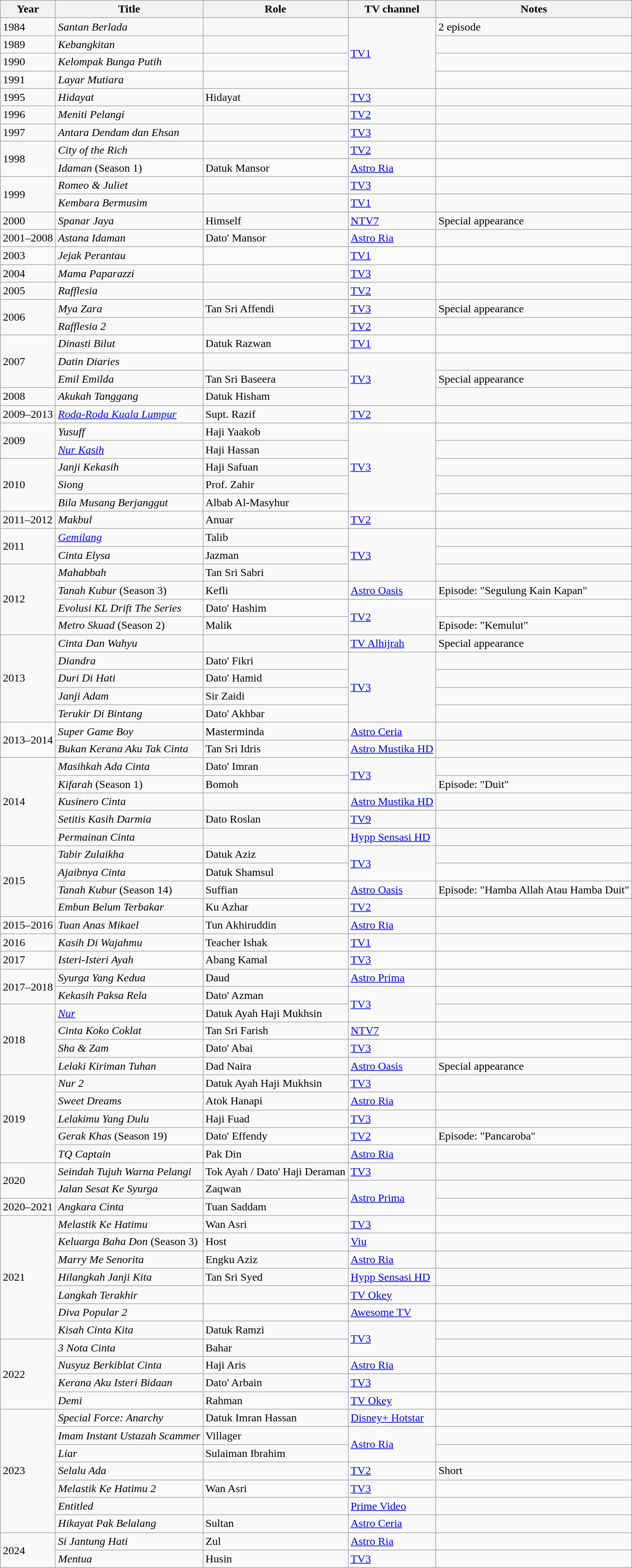<table class="wikitable">
<tr>
<th>Year</th>
<th>Title</th>
<th>Role</th>
<th>TV channel</th>
<th>Notes</th>
</tr>
<tr>
<td>1984</td>
<td><em>Santan Berlada</em></td>
<td></td>
<td rowspan="4"><a href='#'>TV1</a></td>
<td>2 episode</td>
</tr>
<tr>
<td>1989</td>
<td><em>Kebangkitan</em></td>
<td></td>
<td></td>
</tr>
<tr>
<td>1990</td>
<td><em>Kelompak Bunga Putih</em></td>
<td></td>
<td></td>
</tr>
<tr>
<td>1991</td>
<td><em>Layar Mutiara</em></td>
<td></td>
<td></td>
</tr>
<tr>
<td>1995</td>
<td><em>Hidayat</em></td>
<td>Hidayat</td>
<td><a href='#'>TV3</a></td>
<td></td>
</tr>
<tr>
<td>1996</td>
<td><em>Meniti Pelangi</em></td>
<td></td>
<td><a href='#'>TV2</a></td>
<td></td>
</tr>
<tr>
<td>1997</td>
<td><em>Antara Dendam dan Ehsan</em></td>
<td></td>
<td><a href='#'>TV3</a></td>
<td></td>
</tr>
<tr>
<td rowspan="2">1998</td>
<td><em>City of the Rich</em></td>
<td></td>
<td><a href='#'>TV2</a></td>
<td></td>
</tr>
<tr>
<td><em>Idaman</em> (Season 1)</td>
<td>Datuk Mansor</td>
<td><a href='#'>Astro Ria</a></td>
<td></td>
</tr>
<tr>
<td rowspan="2">1999</td>
<td><em>Romeo & Juliet</em></td>
<td></td>
<td><a href='#'>TV3</a></td>
<td></td>
</tr>
<tr>
<td><em>Kembara Bermusim</em></td>
<td></td>
<td><a href='#'>TV1</a></td>
<td></td>
</tr>
<tr>
<td>2000</td>
<td><em>Spanar Jaya</em></td>
<td>Himself</td>
<td><a href='#'>NTV7</a></td>
<td>Special appearance</td>
</tr>
<tr>
<td>2001–2008</td>
<td><em>Astana Idaman</em></td>
<td>Dato' Mansor</td>
<td><a href='#'>Astro Ria</a></td>
<td></td>
</tr>
<tr>
<td>2003</td>
<td><em>Jejak Perantau</em></td>
<td></td>
<td><a href='#'>TV1</a></td>
<td></td>
</tr>
<tr>
<td>2004</td>
<td><em>Mama Paparazzi</em></td>
<td></td>
<td><a href='#'>TV3</a></td>
<td></td>
</tr>
<tr>
<td>2005</td>
<td><em>Rafflesia</em></td>
<td></td>
<td><a href='#'>TV2</a></td>
<td></td>
</tr>
<tr>
<td rowspan="2">2006</td>
<td><em>Mya Zara</em></td>
<td>Tan Sri Affendi</td>
<td><a href='#'>TV3</a></td>
<td>Special appearance</td>
</tr>
<tr>
<td><em>Rafflesia 2</em></td>
<td></td>
<td><a href='#'>TV2</a></td>
<td></td>
</tr>
<tr>
<td rowspan="3">2007</td>
<td><em>Dinasti Bilut</em></td>
<td>Datuk Razwan</td>
<td><a href='#'>TV1</a></td>
<td></td>
</tr>
<tr>
<td><em>Datin Diaries</em></td>
<td></td>
<td rowspan="3"><a href='#'>TV3</a></td>
<td></td>
</tr>
<tr>
<td><em>Emil Emilda</em></td>
<td>Tan Sri Baseera</td>
<td>Special appearance</td>
</tr>
<tr>
<td>2008</td>
<td><em>Akukah Tanggang</em></td>
<td>Datuk Hisham</td>
<td></td>
</tr>
<tr>
<td>2009–2013</td>
<td><em><a href='#'>Roda-Roda Kuala Lumpur</a></em></td>
<td>Supt. Razif</td>
<td><a href='#'>TV2</a></td>
<td></td>
</tr>
<tr>
<td rowspan="2">2009</td>
<td><em>Yusuff</em></td>
<td>Haji Yaakob</td>
<td rowspan="5"><a href='#'>TV3</a></td>
<td></td>
</tr>
<tr>
<td><em><a href='#'>Nur Kasih</a></em></td>
<td>Haji Hassan</td>
<td></td>
</tr>
<tr>
<td rowspan="3">2010</td>
<td><em>Janji Kekasih</em></td>
<td>Haji Safuan</td>
<td></td>
</tr>
<tr>
<td><em>Siong</em></td>
<td>Prof. Zahir</td>
<td></td>
</tr>
<tr>
<td><em>Bila Musang Berjanggut</em></td>
<td>Albab Al-Masyhur</td>
<td></td>
</tr>
<tr>
<td>2011–2012</td>
<td><em>Makbul</em></td>
<td>Anuar</td>
<td><a href='#'>TV2</a></td>
<td></td>
</tr>
<tr>
<td rowspan="2">2011</td>
<td><em><a href='#'>Gemilang</a></em></td>
<td>Talib</td>
<td rowspan="3"><a href='#'>TV3</a></td>
<td></td>
</tr>
<tr>
<td><em>Cinta Elysa</em></td>
<td>Jazman</td>
<td></td>
</tr>
<tr>
<td rowspan="4">2012</td>
<td><em>Mahabbah</em></td>
<td>Tan Sri Sabri</td>
<td></td>
</tr>
<tr>
<td><em>Tanah Kubur</em> (Season 3)</td>
<td>Kefli</td>
<td><a href='#'>Astro Oasis</a></td>
<td>Episode: "Segulung Kain Kapan"</td>
</tr>
<tr>
<td><em>Evolusi KL Drift The Series</em></td>
<td>Dato' Hashim</td>
<td rowspan="2"><a href='#'>TV2</a></td>
<td></td>
</tr>
<tr>
<td><em>Metro Skuad</em> (Season 2)</td>
<td>Malik</td>
<td>Episode: "Kemulut"</td>
</tr>
<tr>
<td rowspan="5">2013</td>
<td><em>Cinta Dan Wahyu</em></td>
<td></td>
<td><a href='#'>TV Alhijrah</a></td>
<td>Special appearance</td>
</tr>
<tr>
<td><em>Diandra</em></td>
<td>Dato' Fikri</td>
<td rowspan="4"><a href='#'>TV3</a></td>
<td></td>
</tr>
<tr>
<td><em>Duri Di Hati</em></td>
<td>Dato' Hamid</td>
<td></td>
</tr>
<tr>
<td><em>Janji Adam</em></td>
<td>Sir Zaidi</td>
<td></td>
</tr>
<tr>
<td><em>Terukir Di Bintang</em></td>
<td>Dato' Akhbar</td>
<td></td>
</tr>
<tr>
<td rowspan="2">2013–2014</td>
<td><em>Super Game Boy</em></td>
<td>Masterminda</td>
<td><a href='#'>Astro Ceria</a></td>
<td></td>
</tr>
<tr>
<td><em>Bukan Kerana Aku Tak Cinta</em></td>
<td>Tan Sri Idris</td>
<td><a href='#'>Astro Mustika HD</a></td>
<td></td>
</tr>
<tr>
<td rowspan="5">2014</td>
<td><em>Masihkah Ada Cinta</em></td>
<td>Dato' Imran</td>
<td rowspan="2"><a href='#'>TV3</a></td>
<td></td>
</tr>
<tr>
<td><em>Kifarah</em> (Season 1)</td>
<td>Bomoh</td>
<td>Episode: "Duit"</td>
</tr>
<tr>
<td><em>Kusinero Cinta</em></td>
<td></td>
<td><a href='#'>Astro Mustika HD</a></td>
<td></td>
</tr>
<tr>
<td><em>Setitis Kasih Darmia</em></td>
<td>Dato Roslan</td>
<td><a href='#'>TV9</a></td>
<td></td>
</tr>
<tr>
<td><em>Permainan Cinta</em></td>
<td></td>
<td><a href='#'>Hypp Sensasi HD</a></td>
<td></td>
</tr>
<tr>
<td rowspan="4">2015</td>
<td><em>Tabir Zulaikha</em></td>
<td>Datuk Aziz</td>
<td rowspan="2"><a href='#'>TV3</a></td>
<td></td>
</tr>
<tr>
<td><em>Ajaibnya Cinta</em></td>
<td>Datuk Shamsul</td>
<td></td>
</tr>
<tr>
<td><em>Tanah Kubur</em> (Season 14)</td>
<td>Suffian</td>
<td><a href='#'>Astro Oasis</a></td>
<td>Episode: "Hamba Allah Atau Hamba Duit"</td>
</tr>
<tr>
<td><em>Embun Belum Terbakar</em></td>
<td>Ku Azhar</td>
<td><a href='#'>TV2</a></td>
<td></td>
</tr>
<tr>
<td>2015–2016</td>
<td><em>Tuan Anas Mikael</em></td>
<td>Tun Akhiruddin</td>
<td><a href='#'>Astro Ria</a></td>
<td></td>
</tr>
<tr>
<td>2016</td>
<td><em>Kasih Di Wajahmu</em></td>
<td>Teacher Ishak</td>
<td><a href='#'>TV1</a></td>
<td></td>
</tr>
<tr>
<td>2017</td>
<td><em>Isteri-Isteri Ayah</em></td>
<td>Abang Kamal</td>
<td><a href='#'>TV3</a></td>
<td></td>
</tr>
<tr>
<td rowspan="2">2017–2018</td>
<td><em>Syurga Yang Kedua</em></td>
<td>Daud</td>
<td><a href='#'>Astro Prima</a></td>
<td></td>
</tr>
<tr>
<td><em>Kekasih Paksa Rela</em></td>
<td>Dato' Azman</td>
<td rowspan="2"><a href='#'>TV3</a></td>
<td></td>
</tr>
<tr>
<td rowspan="4">2018</td>
<td><em><a href='#'>Nur</a></em></td>
<td>Datuk Ayah Haji Mukhsin</td>
<td></td>
</tr>
<tr>
<td><em>Cinta Koko Coklat</em></td>
<td>Tan Sri Farish</td>
<td><a href='#'>NTV7</a></td>
<td></td>
</tr>
<tr>
<td><em>Sha & Zam</em></td>
<td>Dato' Abai</td>
<td><a href='#'>TV3</a></td>
<td></td>
</tr>
<tr>
<td><em>Lelaki Kiriman Tuhan</em></td>
<td>Dad Naira</td>
<td><a href='#'>Astro Oasis</a></td>
<td>Special appearance</td>
</tr>
<tr>
<td rowspan="5">2019</td>
<td><em>Nur 2</em></td>
<td>Datuk Ayah Haji Mukhsin</td>
<td><a href='#'>TV3</a></td>
<td></td>
</tr>
<tr>
<td><em>Sweet Dreams</em></td>
<td>Atok Hanapi</td>
<td><a href='#'>Astro Ria</a></td>
<td></td>
</tr>
<tr>
<td><em>Lelakimu Yang Dulu</em></td>
<td>Haji Fuad</td>
<td><a href='#'>TV3</a></td>
<td></td>
</tr>
<tr>
<td><em>Gerak Khas</em> (Season 19)</td>
<td>Dato' Effendy</td>
<td><a href='#'>TV2</a></td>
<td>Episode: "Pancaroba"</td>
</tr>
<tr>
<td><em>TQ Captain</em></td>
<td>Pak Din</td>
<td><a href='#'>Astro Ria</a></td>
<td></td>
</tr>
<tr>
<td rowspan="2">2020</td>
<td><em>Seindah Tujuh Warna Pelangi</em></td>
<td>Tok Ayah / Dato' Haji Deraman</td>
<td><a href='#'>TV3</a></td>
<td></td>
</tr>
<tr>
<td><em>Jalan Sesat Ke Syurga</em></td>
<td>Zaqwan</td>
<td rowspan="2"><a href='#'>Astro Prima</a></td>
<td></td>
</tr>
<tr>
<td>2020–2021</td>
<td><em>Angkara Cinta</em></td>
<td>Tuan Saddam</td>
<td></td>
</tr>
<tr>
<td rowspan="7">2021</td>
<td><em>Melastik Ke Hatimu</em></td>
<td>Wan Asri</td>
<td><a href='#'>TV3</a></td>
<td></td>
</tr>
<tr>
<td><em>Keluarga Baha Don</em> (Season 3)</td>
<td>Host</td>
<td><a href='#'>Viu</a></td>
<td></td>
</tr>
<tr>
<td><em>Marry Me Senorita</em></td>
<td>Engku Aziz</td>
<td><a href='#'>Astro Ria</a></td>
<td></td>
</tr>
<tr>
<td><em>Hilangkah Janji Kita</em></td>
<td>Tan Sri Syed</td>
<td><a href='#'>Hypp Sensasi HD</a></td>
<td></td>
</tr>
<tr>
<td><em>Langkah Terakhir</em></td>
<td></td>
<td><a href='#'>TV Okey</a></td>
<td></td>
</tr>
<tr>
<td><em>Diva Popular 2</em></td>
<td></td>
<td><a href='#'>Awesome TV</a></td>
<td></td>
</tr>
<tr>
<td><em>Kisah Cinta Kita</em></td>
<td>Datuk Ramzi</td>
<td rowspan="2"><a href='#'>TV3</a></td>
<td></td>
</tr>
<tr>
<td rowspan="4">2022</td>
<td><em>3 Nota Cinta</em></td>
<td>Bahar</td>
<td></td>
</tr>
<tr>
<td><em>Nusyuz Berkiblat Cinta</em></td>
<td>Haji Aris</td>
<td><a href='#'>Astro Ria</a></td>
<td></td>
</tr>
<tr>
<td><em>Kerana Aku Isteri Bidaan</em></td>
<td>Dato' Arbain</td>
<td><a href='#'>TV3</a></td>
<td></td>
</tr>
<tr>
<td><em>Demi</em></td>
<td>Rahman</td>
<td><a href='#'>TV Okey</a></td>
<td></td>
</tr>
<tr>
<td rowspan="7">2023</td>
<td><em>Special Force: Anarchy</em></td>
<td>Datuk Imran Hassan</td>
<td><a href='#'>Disney+ Hotstar</a></td>
<td></td>
</tr>
<tr>
<td><em>Imam Instant Ustazah Scammer</em></td>
<td>Villager</td>
<td rowspan="2"><a href='#'>Astro Ria</a></td>
<td></td>
</tr>
<tr>
<td><em>Liar</em></td>
<td>Sulaiman Ibrahim</td>
<td></td>
</tr>
<tr>
<td><em>Selalu Ada</em></td>
<td></td>
<td><a href='#'>TV2</a></td>
<td>Short</td>
</tr>
<tr>
<td><em>Melastik Ke Hatimu 2</em></td>
<td>Wan Asri</td>
<td><a href='#'>TV3</a></td>
<td></td>
</tr>
<tr>
<td><em>Entitled</em></td>
<td></td>
<td><a href='#'>Prime Video</a></td>
<td></td>
</tr>
<tr>
<td><em>Hikayat Pak Belalang</em></td>
<td>Sultan</td>
<td><a href='#'>Astro Ceria</a></td>
<td></td>
</tr>
<tr>
<td rowspan="2">2024</td>
<td><em>Si Jantung Hati</em></td>
<td>Zul</td>
<td><a href='#'>Astro Ria</a></td>
<td></td>
</tr>
<tr>
<td><em>Mentua</em></td>
<td>Husin</td>
<td><a href='#'>TV3</a></td>
<td></td>
</tr>
</table>
